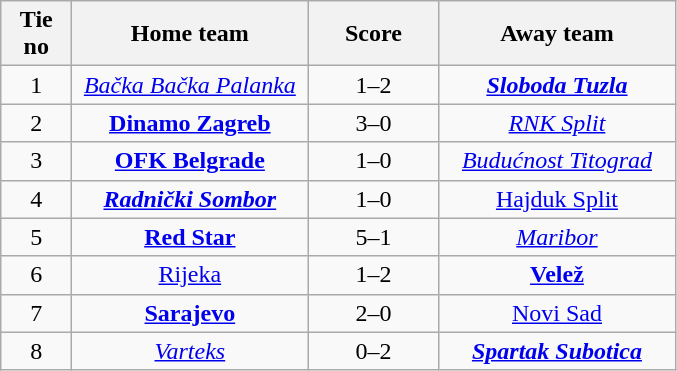<table class="wikitable" style="text-align: center">
<tr>
<th width=40>Tie no</th>
<th width=150>Home team</th>
<th width=80>Score</th>
<th width=150>Away team</th>
</tr>
<tr>
<td>1</td>
<td><em><a href='#'>Bačka Bačka Palanka</a></em></td>
<td>1–2</td>
<td><strong><em><a href='#'>Sloboda Tuzla</a></em></strong></td>
</tr>
<tr>
<td>2</td>
<td><strong><a href='#'>Dinamo Zagreb</a></strong></td>
<td>3–0</td>
<td><em><a href='#'>RNK Split</a></em></td>
</tr>
<tr>
<td>3</td>
<td><strong><a href='#'>OFK Belgrade</a></strong></td>
<td>1–0</td>
<td><em><a href='#'>Budućnost Titograd</a></em></td>
</tr>
<tr>
<td>4</td>
<td><strong><em><a href='#'>Radnički Sombor</a></em></strong></td>
<td>1–0</td>
<td><a href='#'>Hajduk Split</a></td>
</tr>
<tr>
<td>5</td>
<td><strong><a href='#'>Red Star</a></strong></td>
<td>5–1</td>
<td><em><a href='#'>Maribor</a></em></td>
</tr>
<tr>
<td>6</td>
<td><a href='#'>Rijeka</a></td>
<td>1–2</td>
<td><strong><a href='#'>Velež</a></strong></td>
</tr>
<tr>
<td>7</td>
<td><strong><a href='#'>Sarajevo</a></strong></td>
<td>2–0</td>
<td><a href='#'>Novi Sad</a></td>
</tr>
<tr>
<td>8</td>
<td><em><a href='#'>Varteks</a></em></td>
<td>0–2</td>
<td><strong><em><a href='#'>Spartak Subotica</a></em></strong></td>
</tr>
</table>
